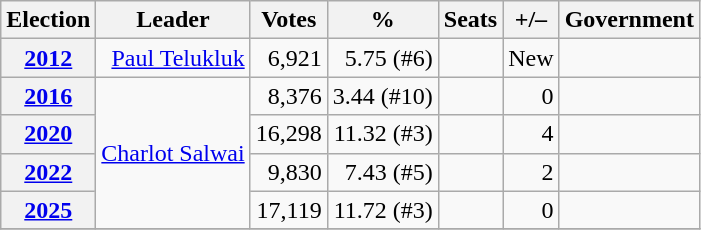<table class="wikitable" style="text-align:right">
<tr>
<th>Election</th>
<th>Leader</th>
<th>Votes</th>
<th>%</th>
<th>Seats</th>
<th>+/–</th>
<th>Government</th>
</tr>
<tr>
<th><a href='#'>2012</a></th>
<td><a href='#'>Paul Telukluk</a></td>
<td>6,921</td>
<td>5.75 (#6)</td>
<td></td>
<td>New</td>
<td></td>
</tr>
<tr>
<th><a href='#'>2016</a></th>
<td rowspan=4><a href='#'>Charlot Salwai</a></td>
<td>8,376</td>
<td>3.44 (#10)</td>
<td></td>
<td> 0</td>
<td></td>
</tr>
<tr>
<th><a href='#'>2020</a></th>
<td>16,298</td>
<td>11.32 (#3)</td>
<td></td>
<td> 4</td>
<td></td>
</tr>
<tr>
<th><a href='#'>2022</a></th>
<td>9,830</td>
<td>7.43 (#5)</td>
<td></td>
<td> 2</td>
<td></td>
</tr>
<tr>
<th><a href='#'>2025</a></th>
<td>17,119</td>
<td>11.72 (#3)</td>
<td></td>
<td> 0</td>
<td></td>
</tr>
<tr>
</tr>
</table>
